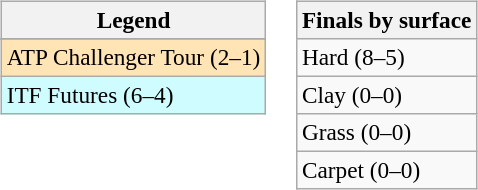<table>
<tr valign=top>
<td><br><table class=wikitable style=font-size:97%>
<tr>
<th>Legend</th>
</tr>
<tr bgcolor=e5d1cb>
</tr>
<tr bgcolor=moccasin>
<td>ATP Challenger Tour (2–1)</td>
</tr>
<tr bgcolor=cffcff>
<td>ITF Futures (6–4)</td>
</tr>
</table>
</td>
<td><br><table class=wikitable style=font-size:97%>
<tr>
<th>Finals by surface</th>
</tr>
<tr>
<td>Hard (8–5)</td>
</tr>
<tr>
<td>Clay (0–0)</td>
</tr>
<tr>
<td>Grass (0–0)</td>
</tr>
<tr>
<td>Carpet (0–0)</td>
</tr>
</table>
</td>
</tr>
</table>
